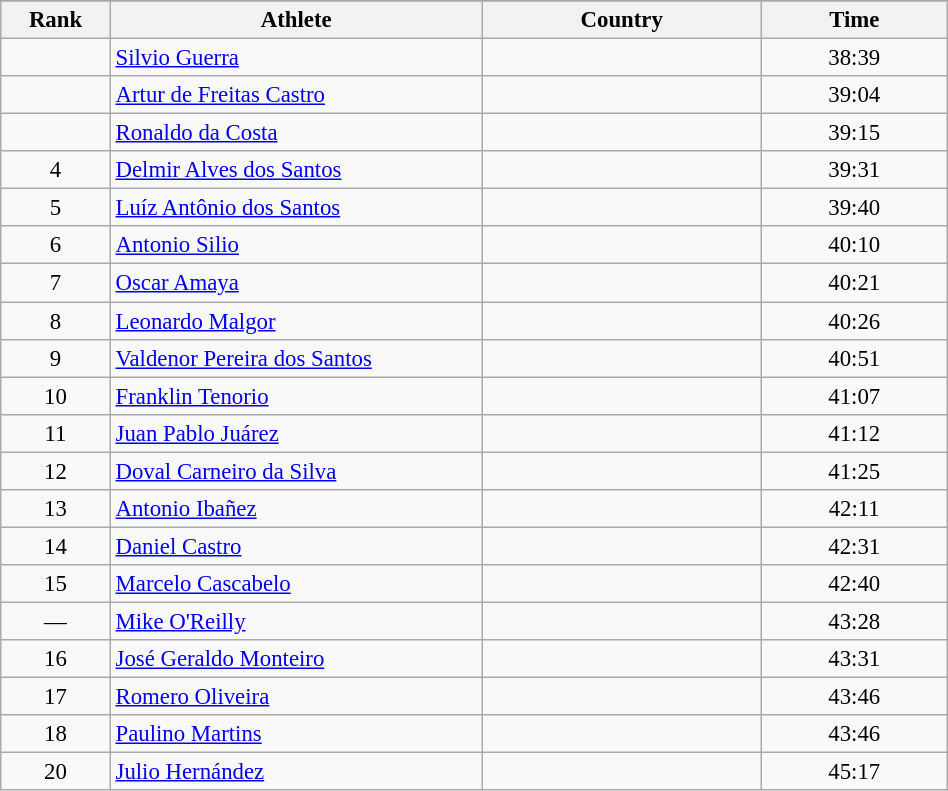<table class="wikitable sortable" style=" text-align:center; font-size:95%;" width="50%">
<tr>
</tr>
<tr>
<th width=5%>Rank</th>
<th width=20%>Athlete</th>
<th width=15%>Country</th>
<th width=10%>Time</th>
</tr>
<tr>
<td align=center></td>
<td align=left><a href='#'>Silvio Guerra</a></td>
<td align=left></td>
<td>38:39</td>
</tr>
<tr>
<td align=center></td>
<td align=left><a href='#'>Artur de Freitas Castro</a></td>
<td align=left></td>
<td>39:04</td>
</tr>
<tr>
<td align=center></td>
<td align=left><a href='#'>Ronaldo da Costa</a></td>
<td align=left></td>
<td>39:15</td>
</tr>
<tr>
<td align=center>4</td>
<td align=left><a href='#'>Delmir Alves dos Santos</a></td>
<td align=left></td>
<td>39:31</td>
</tr>
<tr>
<td align=center>5</td>
<td align=left><a href='#'>Luíz Antônio dos Santos</a></td>
<td align=left></td>
<td>39:40</td>
</tr>
<tr>
<td align=center>6</td>
<td align=left><a href='#'>Antonio Silio</a></td>
<td align=left></td>
<td>40:10</td>
</tr>
<tr>
<td align=center>7</td>
<td align=left><a href='#'>Oscar Amaya</a></td>
<td align=left></td>
<td>40:21</td>
</tr>
<tr>
<td align=center>8</td>
<td align=left><a href='#'>Leonardo Malgor</a></td>
<td align=left></td>
<td>40:26</td>
</tr>
<tr>
<td align=center>9</td>
<td align=left><a href='#'>Valdenor Pereira dos Santos</a></td>
<td align=left></td>
<td>40:51</td>
</tr>
<tr>
<td align=center>10</td>
<td align=left><a href='#'>Franklin Tenorio</a></td>
<td align=left></td>
<td>41:07</td>
</tr>
<tr>
<td align=center>11</td>
<td align=left><a href='#'>Juan Pablo Juárez</a></td>
<td align=left></td>
<td>41:12</td>
</tr>
<tr>
<td align=center>12</td>
<td align=left><a href='#'>Doval Carneiro da Silva</a></td>
<td align=left></td>
<td>41:25</td>
</tr>
<tr>
<td align=center>13</td>
<td align=left><a href='#'>Antonio Ibañez</a></td>
<td align=left></td>
<td>42:11</td>
</tr>
<tr>
<td align=center>14</td>
<td align=left><a href='#'>Daniel Castro</a></td>
<td align=left></td>
<td>42:31</td>
</tr>
<tr>
<td align=center>15</td>
<td align=left><a href='#'>Marcelo Cascabelo</a></td>
<td align=left></td>
<td>42:40</td>
</tr>
<tr>
<td align=center>—</td>
<td align=left><a href='#'>Mike O'Reilly</a></td>
<td align=left></td>
<td>43:28</td>
</tr>
<tr>
<td align=center>16</td>
<td align=left><a href='#'>José Geraldo Monteiro</a></td>
<td align=left></td>
<td>43:31</td>
</tr>
<tr>
<td align=center>17</td>
<td align=left><a href='#'>Romero Oliveira</a></td>
<td align=left></td>
<td>43:46</td>
</tr>
<tr>
<td align=center>18</td>
<td align=left><a href='#'>Paulino Martins</a></td>
<td align=left></td>
<td>43:46</td>
</tr>
<tr>
<td align=center>20</td>
<td align=left><a href='#'>Julio Hernández</a></td>
<td align=left></td>
<td>45:17</td>
</tr>
</table>
